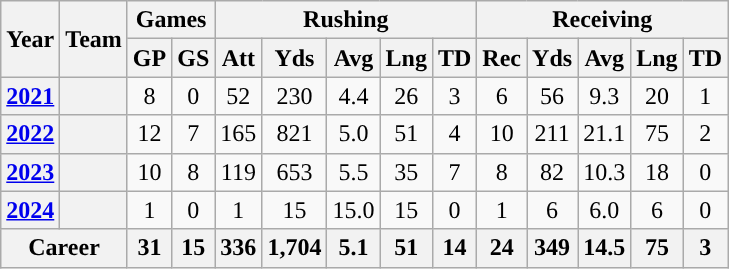<table class="wikitable" style="text-align:center;">
<tr>
<th rowspan="2">Year</th>
<th rowspan="2">Team</th>
<th colspan="2">Games</th>
<th colspan="5">Rushing</th>
<th colspan="5">Receiving</th>
</tr>
<tr>
<th>GP</th>
<th>GS</th>
<th>Att</th>
<th>Yds</th>
<th>Avg</th>
<th>Lng</th>
<th>TD</th>
<th>Rec</th>
<th>Yds</th>
<th>Avg</th>
<th>Lng</th>
<th>TD</th>
</tr>
<tr>
<th><a href='#'>2021</a></th>
<th><a href='#'></a></th>
<td>8</td>
<td>0</td>
<td>52</td>
<td>230</td>
<td>4.4</td>
<td>26</td>
<td>3</td>
<td>6</td>
<td>56</td>
<td>9.3</td>
<td>20</td>
<td>1</td>
</tr>
<tr>
<th><a href='#'>2022</a></th>
<th><a href='#'></a></th>
<td>12</td>
<td>7</td>
<td>165</td>
<td>821</td>
<td>5.0</td>
<td>51</td>
<td>4</td>
<td>10</td>
<td>211</td>
<td>21.1</td>
<td>75</td>
<td>2</td>
</tr>
<tr>
<th><a href='#'>2023</a></th>
<th><a href='#'></a></th>
<td>10</td>
<td>8</td>
<td>119</td>
<td>653</td>
<td>5.5</td>
<td>35</td>
<td>7</td>
<td>8</td>
<td>82</td>
<td>10.3</td>
<td>18</td>
<td>0</td>
</tr>
<tr>
<th><a href='#'>2024</a></th>
<th><a href='#'></a></th>
<td>1</td>
<td>0</td>
<td>1</td>
<td>15</td>
<td>15.0</td>
<td>15</td>
<td>0</td>
<td>1</td>
<td>6</td>
<td>6.0</td>
<td>6</td>
<td>0</td>
</tr>
<tr>
<th align=center colspan="2">Career</th>
<th>31</th>
<th>15</th>
<th>336</th>
<th>1,704</th>
<th>5.1</th>
<th>51</th>
<th>14</th>
<th>24</th>
<th>349</th>
<th>14.5</th>
<th>75</th>
<th>3</th>
</tr>
</table>
